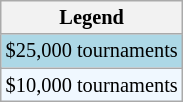<table class=wikitable style="font-size:85%">
<tr>
<th>Legend</th>
</tr>
<tr style="background:lightblue;">
<td>$25,000 tournaments</td>
</tr>
<tr style="background:#f0f8ff;">
<td>$10,000 tournaments</td>
</tr>
</table>
